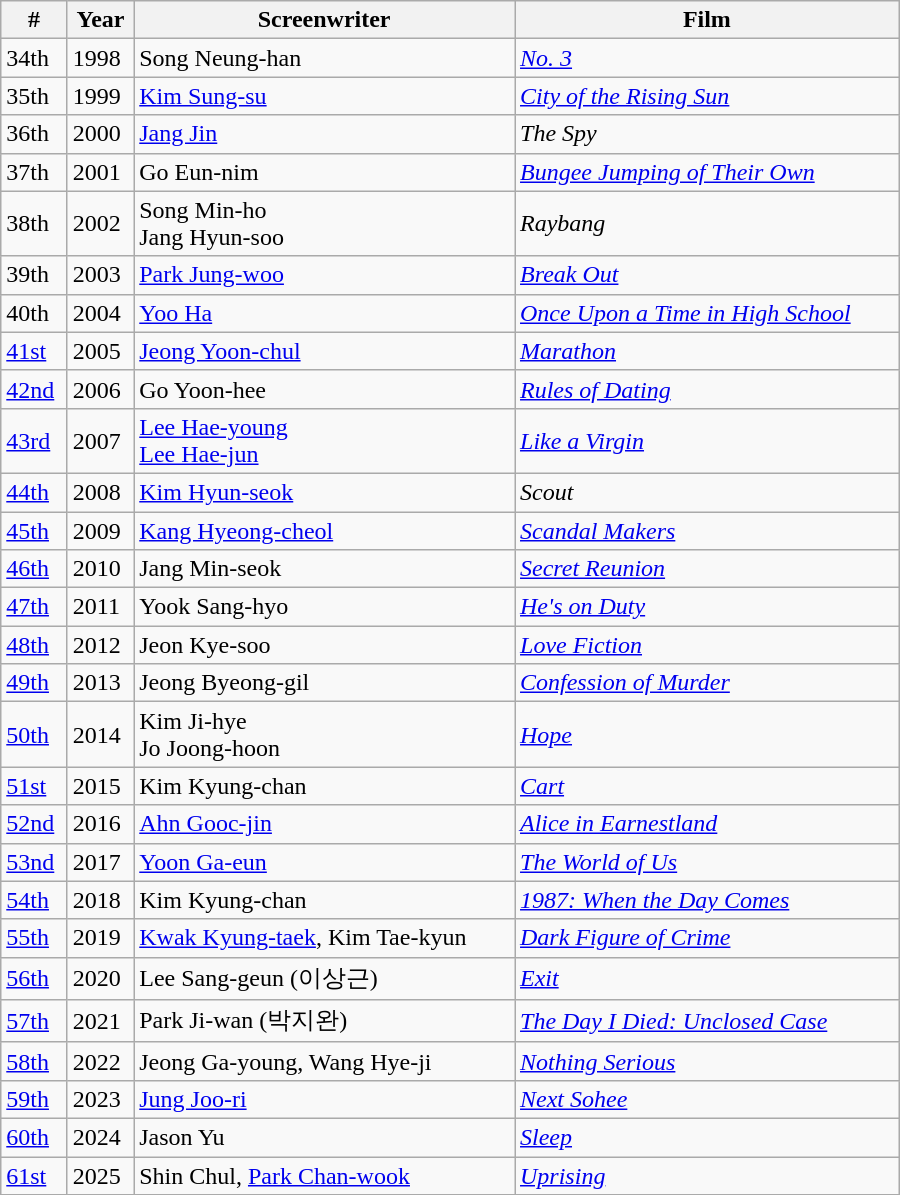<table class="wikitable" style="width:600px">
<tr>
<th>#</th>
<th>Year</th>
<th>Screenwriter</th>
<th>Film</th>
</tr>
<tr>
<td>34th</td>
<td>1998</td>
<td>Song Neung-han</td>
<td><em><a href='#'>No. 3</a></em></td>
</tr>
<tr>
<td>35th</td>
<td>1999</td>
<td><a href='#'>Kim Sung-su</a></td>
<td><em><a href='#'>City of the Rising Sun</a></em></td>
</tr>
<tr>
<td>36th</td>
<td>2000</td>
<td><a href='#'>Jang Jin</a></td>
<td><em>The Spy</em></td>
</tr>
<tr>
<td>37th</td>
<td>2001</td>
<td>Go Eun-nim</td>
<td><em><a href='#'>Bungee Jumping of Their Own</a></em></td>
</tr>
<tr>
<td>38th</td>
<td>2002</td>
<td>Song Min-ho<br>Jang Hyun-soo</td>
<td><em>Raybang</em></td>
</tr>
<tr>
<td>39th</td>
<td>2003</td>
<td><a href='#'>Park Jung-woo</a></td>
<td><em><a href='#'>Break Out</a></em></td>
</tr>
<tr>
<td>40th</td>
<td>2004</td>
<td><a href='#'>Yoo Ha</a></td>
<td><em><a href='#'>Once Upon a Time in High School</a></em></td>
</tr>
<tr>
<td><a href='#'>41st</a></td>
<td>2005</td>
<td><a href='#'>Jeong Yoon-chul</a></td>
<td><em><a href='#'>Marathon</a></em></td>
</tr>
<tr>
<td><a href='#'>42nd</a></td>
<td>2006</td>
<td>Go Yoon-hee</td>
<td><em><a href='#'>Rules of Dating</a></em></td>
</tr>
<tr>
<td><a href='#'>43rd</a></td>
<td>2007</td>
<td><a href='#'>Lee Hae-young</a><br><a href='#'>Lee Hae-jun</a></td>
<td><em><a href='#'>Like a Virgin</a></em></td>
</tr>
<tr>
<td><a href='#'>44th</a></td>
<td>2008</td>
<td><a href='#'>Kim Hyun-seok</a></td>
<td><em>Scout</em></td>
</tr>
<tr>
<td><a href='#'>45th</a></td>
<td>2009</td>
<td><a href='#'>Kang Hyeong-cheol</a></td>
<td><em><a href='#'>Scandal Makers</a></em></td>
</tr>
<tr>
<td><a href='#'>46th</a></td>
<td>2010</td>
<td>Jang Min-seok</td>
<td><em><a href='#'>Secret Reunion</a></em></td>
</tr>
<tr>
<td><a href='#'>47th</a></td>
<td>2011</td>
<td>Yook Sang-hyo</td>
<td><em><a href='#'>He's on Duty</a></em></td>
</tr>
<tr>
<td><a href='#'>48th</a></td>
<td>2012</td>
<td>Jeon Kye-soo</td>
<td><em><a href='#'>Love Fiction</a></em></td>
</tr>
<tr>
<td><a href='#'>49th</a></td>
<td>2013</td>
<td>Jeong Byeong-gil</td>
<td><em><a href='#'>Confession of Murder</a></em></td>
</tr>
<tr>
<td><a href='#'>50th</a></td>
<td>2014</td>
<td>Kim Ji-hye<br>Jo Joong-hoon</td>
<td><em><a href='#'>Hope</a></em></td>
</tr>
<tr>
<td><a href='#'>51st</a></td>
<td>2015</td>
<td>Kim Kyung-chan</td>
<td><em><a href='#'>Cart</a></em></td>
</tr>
<tr>
<td><a href='#'>52nd</a></td>
<td>2016</td>
<td><a href='#'>Ahn Gooc-jin</a></td>
<td><em><a href='#'>Alice in Earnestland</a></em></td>
</tr>
<tr>
<td><a href='#'>53nd</a></td>
<td>2017</td>
<td><a href='#'>Yoon Ga-eun</a></td>
<td><em><a href='#'>The World of Us</a></em></td>
</tr>
<tr>
<td><a href='#'>54th</a></td>
<td>2018</td>
<td>Kim Kyung-chan</td>
<td><em><a href='#'>1987: When the Day Comes</a></em></td>
</tr>
<tr>
<td><a href='#'>55th</a></td>
<td>2019</td>
<td><a href='#'>Kwak Kyung-taek</a>, Kim Tae-kyun</td>
<td><em><a href='#'>Dark Figure of Crime</a></em></td>
</tr>
<tr>
<td><a href='#'>56th</a></td>
<td>2020</td>
<td>Lee Sang-geun (이상근)</td>
<td><em><a href='#'>Exit</a></em></td>
</tr>
<tr>
<td><a href='#'>57th</a></td>
<td>2021</td>
<td>Park Ji-wan (박지완)</td>
<td><em><a href='#'>The Day I Died: Unclosed Case</a></em></td>
</tr>
<tr>
<td><a href='#'>58th</a></td>
<td>2022</td>
<td>Jeong Ga-young, Wang Hye-ji</td>
<td><em><a href='#'>Nothing Serious</a></em></td>
</tr>
<tr>
<td><a href='#'>59th</a></td>
<td>2023</td>
<td><a href='#'>Jung Joo-ri</a></td>
<td><em><a href='#'>Next Sohee</a></em></td>
</tr>
<tr>
<td><a href='#'>60th</a></td>
<td>2024</td>
<td>Jason Yu</td>
<td><a href='#'><em>Sleep</em></a></td>
</tr>
<tr>
<td><a href='#'>61st</a></td>
<td>2025</td>
<td>Shin Chul, <a href='#'>Park Chan-wook</a></td>
<td><a href='#'><em>Uprising</em></a></td>
</tr>
<tr>
</tr>
</table>
